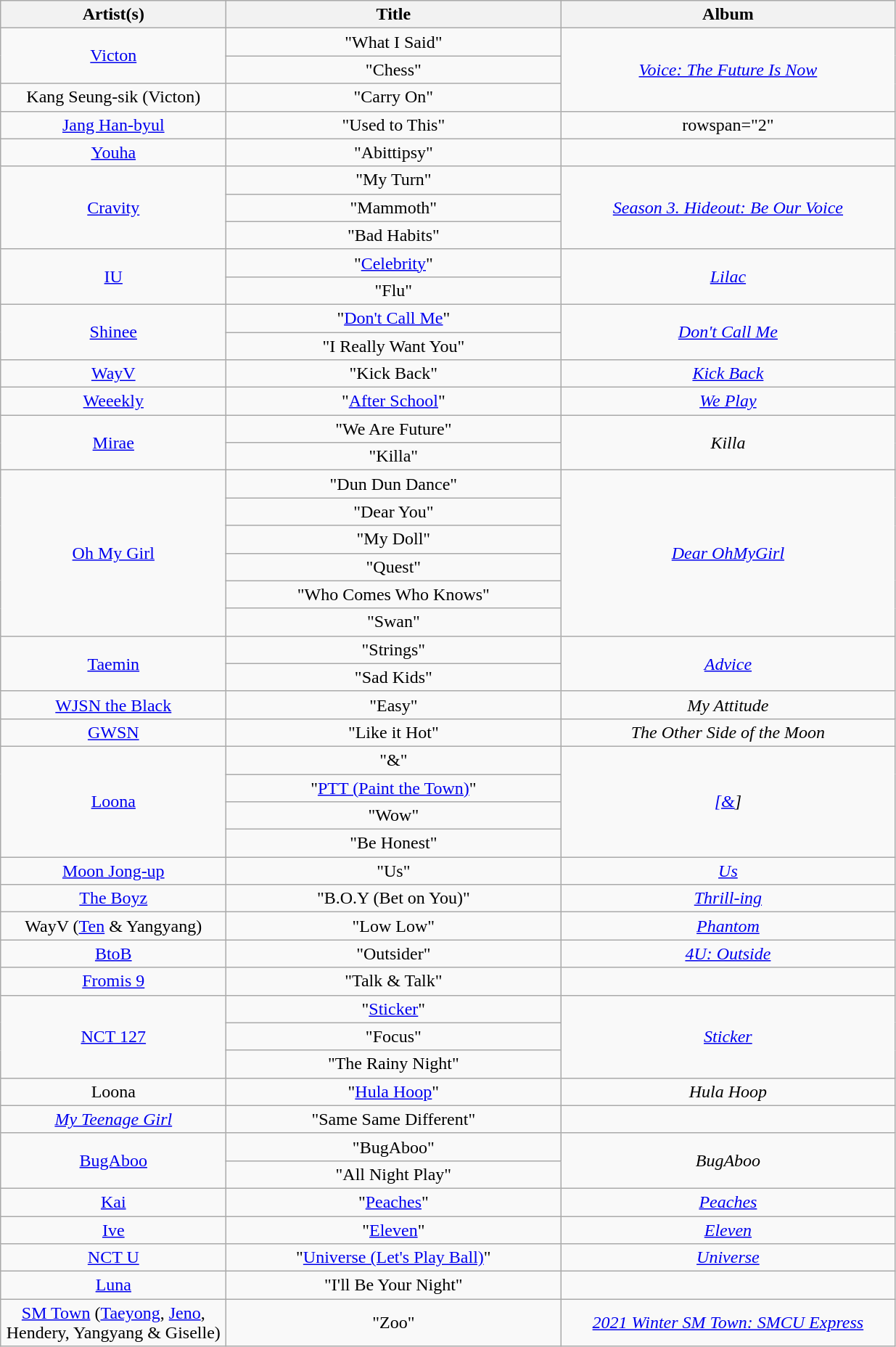<table class="wikitable plainrowheaders" style="text-align:center">
<tr>
<th width="200px">Artist(s)</th>
<th width="300px">Title</th>
<th width="300px">Album</th>
</tr>
<tr>
<td rowspan="2"><a href='#'>Victon</a></td>
<td>"What I Said"</td>
<td rowspan="3"><em><a href='#'>Voice: The Future Is Now</a></em></td>
</tr>
<tr>
<td>"Chess"</td>
</tr>
<tr>
<td>Kang Seung-sik (Victon)</td>
<td>"Carry On"</td>
</tr>
<tr>
<td><a href='#'>Jang Han-byul</a></td>
<td>"Used to This"</td>
<td>rowspan="2" </td>
</tr>
<tr>
<td><a href='#'>Youha</a></td>
<td>"Abittipsy"</td>
</tr>
<tr>
<td rowspan="3"><a href='#'>Cravity</a></td>
<td>"My Turn"</td>
<td rowspan="3"><em><a href='#'>Season 3. Hideout: Be Our Voice</a></em></td>
</tr>
<tr>
<td>"Mammoth"</td>
</tr>
<tr>
<td>"Bad Habits"</td>
</tr>
<tr>
<td rowspan="2"><a href='#'>IU</a></td>
<td>"<a href='#'>Celebrity</a>"</td>
<td rowspan="2"><em><a href='#'>Lilac</a></em></td>
</tr>
<tr>
<td>"Flu"</td>
</tr>
<tr>
<td rowspan="2"><a href='#'>Shinee</a></td>
<td>"<a href='#'>Don't Call Me</a>"</td>
<td rowspan="2"><em><a href='#'>Don't Call Me</a></em></td>
</tr>
<tr>
<td>"I Really Want You"</td>
</tr>
<tr>
<td><a href='#'>WayV</a></td>
<td>"Kick Back"</td>
<td><em><a href='#'>Kick Back</a></em></td>
</tr>
<tr>
<td><a href='#'>Weeekly</a></td>
<td>"<a href='#'>After School</a>"</td>
<td><em><a href='#'>We Play</a></em></td>
</tr>
<tr>
<td rowspan="2"><a href='#'>Mirae</a></td>
<td>"We Are Future"</td>
<td rowspan="2"><em>Killa</em></td>
</tr>
<tr>
<td>"Killa"</td>
</tr>
<tr>
<td rowspan="6"><a href='#'>Oh My Girl</a></td>
<td>"Dun Dun Dance"</td>
<td rowspan="6"><em><a href='#'>Dear OhMyGirl</a></em></td>
</tr>
<tr>
<td>"Dear You"</td>
</tr>
<tr>
<td>"My Doll"</td>
</tr>
<tr>
<td>"Quest"</td>
</tr>
<tr>
<td>"Who Comes Who Knows"</td>
</tr>
<tr>
<td>"Swan"</td>
</tr>
<tr>
<td rowspan="2"><a href='#'>Taemin</a></td>
<td>"Strings"</td>
<td rowspan="2"><em><a href='#'>Advice</a></em></td>
</tr>
<tr>
<td>"Sad Kids"</td>
</tr>
<tr>
<td><a href='#'>WJSN the Black</a></td>
<td>"Easy"</td>
<td><em>My Attitude</em></td>
</tr>
<tr>
<td><a href='#'>GWSN</a></td>
<td>"Like it Hot"</td>
<td><em>The Other Side of the Moon</em></td>
</tr>
<tr>
<td rowspan="4"><a href='#'>Loona</a></td>
<td>"&"</td>
<td rowspan="4"><em><a href='#'>[&</a>]</em></td>
</tr>
<tr>
<td>"<a href='#'>PTT (Paint the Town)</a>"</td>
</tr>
<tr>
<td>"Wow"</td>
</tr>
<tr>
<td>"Be Honest"</td>
</tr>
<tr>
<td><a href='#'>Moon Jong-up</a></td>
<td>"Us"</td>
<td><em><a href='#'>Us</a></em></td>
</tr>
<tr>
<td><a href='#'>The Boyz</a></td>
<td>"B.O.Y (Bet on You)"</td>
<td><em><a href='#'>Thrill-ing</a></em></td>
</tr>
<tr>
<td>WayV (<a href='#'>Ten</a> & Yangyang)</td>
<td>"Low Low"</td>
<td><em><a href='#'>Phantom</a></em></td>
</tr>
<tr>
<td><a href='#'>BtoB</a></td>
<td>"Outsider"</td>
<td><em><a href='#'>4U: Outside</a></em></td>
</tr>
<tr>
<td><a href='#'>Fromis 9</a></td>
<td>"Talk & Talk"</td>
<td></td>
</tr>
<tr>
<td rowspan="3"><a href='#'>NCT 127</a></td>
<td>"<a href='#'>Sticker</a>"</td>
<td rowspan="3"><em><a href='#'>Sticker</a></em></td>
</tr>
<tr>
<td>"Focus"</td>
</tr>
<tr>
<td>"The Rainy Night"</td>
</tr>
<tr>
<td>Loona</td>
<td>"<a href='#'>Hula Hoop</a>"</td>
<td><em>Hula Hoop</em></td>
</tr>
<tr>
<td><em><a href='#'>My Teenage Girl</a></em></td>
<td>"Same Same Different"</td>
<td></td>
</tr>
<tr>
<td rowspan="2"><a href='#'>BugAboo</a></td>
<td>"BugAboo"</td>
<td rowspan="2"><em>BugAboo</em></td>
</tr>
<tr>
<td>"All Night Play"</td>
</tr>
<tr>
<td><a href='#'>Kai</a></td>
<td>"<a href='#'>Peaches</a>"</td>
<td><em><a href='#'>Peaches</a></em></td>
</tr>
<tr>
<td><a href='#'>Ive</a></td>
<td>"<a href='#'>Eleven</a>"</td>
<td><em><a href='#'>Eleven</a></em></td>
</tr>
<tr>
<td><a href='#'>NCT U</a></td>
<td>"<a href='#'>Universe (Let's Play Ball)</a>"</td>
<td><em><a href='#'>Universe</a></em></td>
</tr>
<tr>
<td><a href='#'>Luna</a></td>
<td>"I'll Be Your Night"</td>
<td></td>
</tr>
<tr>
<td><a href='#'>SM Town</a> (<a href='#'>Taeyong</a>, <a href='#'>Jeno</a>, <br>Hendery, Yangyang & Giselle)</td>
<td>"Zoo"</td>
<td><em><a href='#'>2021 Winter SM Town: SMCU Express</a></em></td>
</tr>
</table>
